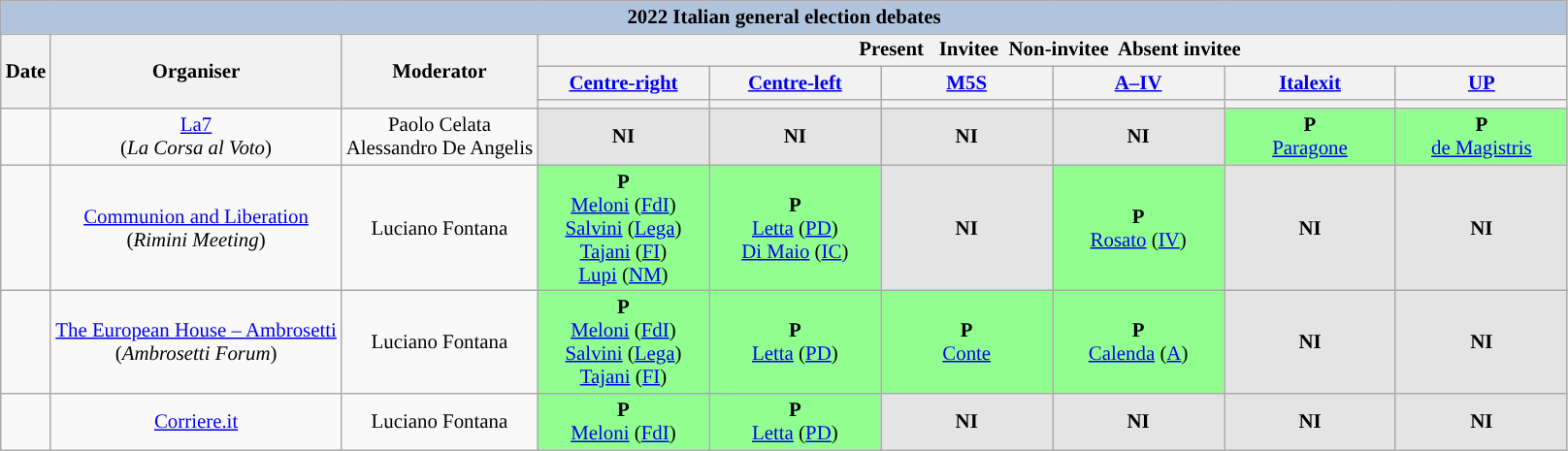<table class="wikitable" style="font-size:87%; text-align:center;">
<tr>
<th style="background:#B0C4DE" colspan="12">2022 Italian general election debates</th>
</tr>
<tr>
<th rowspan="3">Date</th>
<th rowspan="3">Organiser</th>
<th rowspan="3">Moderator</th>
<th colspan="9"> Present    Invitee  Non-invitee   Absent invitee </th>
</tr>
<tr>
<th scope="col" style="width:8em;"><a href='#'>Centre-right</a></th>
<th scope="col" style="width:8em;"><a href='#'>Centre-left</a></th>
<th scope="col" style="width:8em;"><a href='#'>M5S</a></th>
<th scope="col" style="width:8em;"><a href='#'>A–IV</a></th>
<th scope="col" style="width:8em;"><a href='#'>Italexit</a></th>
<th scope="col" style="width:8em;"><a href='#'>UP</a></th>
</tr>
<tr>
<th style="background:"></th>
<th style="background:"></th>
<th style="background:"></th>
<th style="background:"></th>
<th style="background:"></th>
<th style="background:"></th>
</tr>
<tr>
<td style="white-space:nowrap; text-align:center;"></td>
<td style="white-space:nowrap; text-align:center;"><a href='#'>La7</a><br>(<em>La Corsa al Voto</em>)</td>
<td style="white-space:nowrap; text-align:center;">Paolo Celata<br>Alessandro De Angelis</td>
<td style="background:#E4E4E4;"><strong>NI</strong></td>
<td style="background:#E4E4E4;"><strong>NI</strong></td>
<td style="background:#E4E4E4;"><strong>NI</strong></td>
<td style="background:#E4E4E4;"><strong>NI</strong></td>
<td style="background:#90FF90;"><strong>P</strong><br><a href='#'>Paragone</a></td>
<td style="background:#90FF90;"><strong>P</strong><br><a href='#'>de Magistris</a></td>
</tr>
<tr>
<td style="white-space:nowrap; text-align:center;"></td>
<td style="white-space:nowrap; text-align:center;"><a href='#'>Communion and Liberation</a><br>(<em>Rimini Meeting</em>)</td>
<td style="white-space:nowrap; text-align:center;">Luciano Fontana</td>
<td style="background:#90FF90;"><strong>P</strong><br><a href='#'>Meloni</a> (<a href='#'>FdI</a>)<br><a href='#'>Salvini</a> (<a href='#'>Lega</a>)<br><a href='#'>Tajani</a> (<a href='#'>FI</a>)<br><a href='#'>Lupi</a> (<a href='#'>NM</a>)</td>
<td style="background:#90FF90;"><strong>P</strong><br><a href='#'>Letta</a> (<a href='#'>PD</a>)<br><a href='#'>Di Maio</a> (<a href='#'>IC</a>)</td>
<td style="background:#E4E4E4;"><strong>NI</strong></td>
<td style="background:#90FF90;"><strong>P</strong><br><a href='#'>Rosato</a> (<a href='#'>IV</a>)</td>
<td style="background:#E4E4E4;"><strong>NI</strong></td>
<td style="background:#E4E4E4;"><strong>NI</strong></td>
</tr>
<tr>
<td style="white-space:nowrap; text-align:center;"></td>
<td style="white-space:nowrap; text-align:center;"><a href='#'>The European House – Ambrosetti</a><br>(<em>Ambrosetti Forum</em>)</td>
<td style="white-space:nowrap; text-align:center;">Luciano Fontana</td>
<td style="background:#90FF90;"><strong>P</strong><br><a href='#'>Meloni</a> (<a href='#'>FdI</a>)<br><a href='#'>Salvini</a> (<a href='#'>Lega</a>)<br><a href='#'>Tajani</a> (<a href='#'>FI</a>)</td>
<td style="background:#90FF90;"><strong>P</strong><br><a href='#'>Letta</a> (<a href='#'>PD</a>)</td>
<td style="background:#90FF90;"><strong>P</strong><br><a href='#'>Conte</a></td>
<td style="background:#90FF90;"><strong>P</strong><br><a href='#'>Calenda</a> (<a href='#'>A</a>)</td>
<td style="background:#E4E4E4;"><strong>NI</strong></td>
<td style="background:#E4E4E4;"><strong>NI</strong></td>
</tr>
<tr>
<td></td>
<td><a href='#'>Corriere.it</a></td>
<td style="white-space:nowrap; text-align:center;">Luciano Fontana</td>
<td style="background:#90FF90;"><strong>P</strong><br><a href='#'>Meloni</a> (<a href='#'>FdI</a>)</td>
<td style="background:#90FF90;"><strong>P</strong><br><a href='#'>Letta</a> (<a href='#'>PD</a>)</td>
<td style="background:#E4E4E4;"><strong>NI</strong></td>
<td style="background:#E4E4E4;"><strong>NI</strong></td>
<td style="background:#E4E4E4;"><strong>NI</strong></td>
<td style="background:#E4E4E4;"><strong>NI</strong></td>
</tr>
</table>
